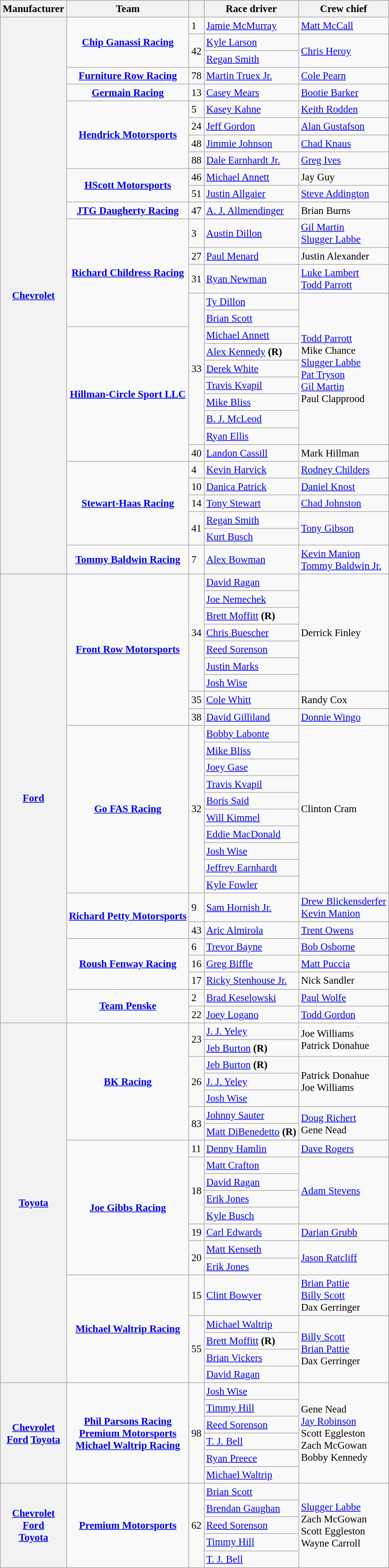<table class="wikitable" style="font-size: 95%;">
<tr>
<th>Manufacturer</th>
<th>Team</th>
<th></th>
<th>Race driver</th>
<th>Crew chief</th>
</tr>
<tr>
<th rowspan=31><a href='#'>Chevrolet</a></th>
<td rowspan=3 style="text-align:center;"><strong><a href='#'>Chip Ganassi Racing</a></strong></td>
<td>1</td>
<td><a href='#'>Jamie McMurray</a></td>
<td><a href='#'>Matt McCall</a></td>
</tr>
<tr>
<td rowspan=2>42</td>
<td><a href='#'>Kyle Larson</a> <small></small></td>
<td rowspan=2><a href='#'>Chris Heroy</a></td>
</tr>
<tr>
<td><a href='#'>Regan Smith</a> <small></small></td>
</tr>
<tr>
<td style="text-align:center;"><strong><a href='#'>Furniture Row Racing</a></strong></td>
<td>78</td>
<td><a href='#'>Martin Truex Jr.</a></td>
<td><a href='#'>Cole Pearn</a></td>
</tr>
<tr>
<td style="text-align:center;"><strong><a href='#'>Germain Racing</a></strong></td>
<td>13</td>
<td><a href='#'>Casey Mears</a></td>
<td><a href='#'>Bootie Barker</a></td>
</tr>
<tr>
<td rowspan=4 style="text-align:center;"><strong><a href='#'>Hendrick Motorsports</a></strong></td>
<td>5</td>
<td><a href='#'>Kasey Kahne</a></td>
<td><a href='#'>Keith Rodden</a></td>
</tr>
<tr>
<td>24</td>
<td><a href='#'>Jeff Gordon</a></td>
<td><a href='#'>Alan Gustafson</a></td>
</tr>
<tr>
<td>48</td>
<td><a href='#'>Jimmie Johnson</a></td>
<td><a href='#'>Chad Knaus</a></td>
</tr>
<tr>
<td>88</td>
<td><a href='#'>Dale Earnhardt Jr.</a></td>
<td><a href='#'>Greg Ives</a></td>
</tr>
<tr>
<td rowspan=2 style="text-align:center;"><strong><a href='#'>HScott Motorsports</a></strong></td>
<td>46</td>
<td><a href='#'>Michael Annett</a></td>
<td>Jay Guy</td>
</tr>
<tr>
<td>51</td>
<td><a href='#'>Justin Allgaier</a></td>
<td><a href='#'>Steve Addington</a></td>
</tr>
<tr>
<td style="text-align:center;"><strong><a href='#'>JTG Daugherty Racing</a></strong></td>
<td>47</td>
<td><a href='#'>A. J. Allmendinger</a></td>
<td>Brian Burns</td>
</tr>
<tr>
<td rowspan=5 style="text-align:center;"><strong><a href='#'>Richard Childress Racing</a></strong></td>
<td>3</td>
<td><a href='#'>Austin Dillon</a></td>
<td><a href='#'>Gil Martin</a> <small></small><br><a href='#'>Slugger Labbe</a> <small></small></td>
</tr>
<tr>
<td>27</td>
<td><a href='#'>Paul Menard</a></td>
<td>Justin Alexander</td>
</tr>
<tr>
<td>31</td>
<td><a href='#'>Ryan Newman</a></td>
<td><a href='#'>Luke Lambert</a> <small></small><br><a href='#'>Todd Parrott</a> <small></small></td>
</tr>
<tr>
<td rowspan=9>33</td>
<td><a href='#'>Ty Dillon</a> <small></small></td>
<td rowspan=9><a href='#'>Todd Parrott</a> <small></small><br>Mike Chance <small></small><br><a href='#'>Slugger Labbe</a> <small></small><br><a href='#'>Pat Tryson</a> <small></small><br><a href='#'>Gil Martin</a> <small></small><br>Paul Clapprood <small></small></td>
</tr>
<tr>
<td><a href='#'>Brian Scott</a> <small></small></td>
</tr>
<tr>
<td rowspan=8 style="text-align:center;"><strong><a href='#'>Hillman-Circle Sport LLC</a></strong></td>
<td><a href='#'>Michael Annett</a> <small></small></td>
</tr>
<tr>
<td><a href='#'>Alex Kennedy</a> <strong>(R)</strong> <small></small></td>
</tr>
<tr>
<td><a href='#'>Derek White</a> <small></small></td>
</tr>
<tr>
<td><a href='#'>Travis Kvapil</a> <small></small></td>
</tr>
<tr>
<td><a href='#'>Mike Bliss</a> <small></small></td>
</tr>
<tr>
<td><a href='#'>B. J. McLeod</a> <small></small></td>
</tr>
<tr>
<td><a href='#'>Ryan Ellis</a> <small></small></td>
</tr>
<tr>
<td>40</td>
<td><a href='#'>Landon Cassill</a></td>
<td>Mark Hillman</td>
</tr>
<tr>
<td rowspan=5 style="text-align:center;"><strong><a href='#'>Stewart-Haas Racing</a></strong></td>
<td>4</td>
<td><a href='#'>Kevin Harvick</a></td>
<td><a href='#'>Rodney Childers</a></td>
</tr>
<tr>
<td>10</td>
<td><a href='#'>Danica Patrick</a></td>
<td><a href='#'>Daniel Knost</a></td>
</tr>
<tr>
<td>14</td>
<td><a href='#'>Tony Stewart</a></td>
<td><a href='#'>Chad Johnston</a></td>
</tr>
<tr>
<td rowspan=2>41</td>
<td><a href='#'>Regan Smith</a> <small></small></td>
<td rowspan=2><a href='#'>Tony Gibson</a></td>
</tr>
<tr>
<td><a href='#'>Kurt Busch</a> <small></small></td>
</tr>
<tr>
<td style="text-align:center;"><strong><a href='#'>Tommy Baldwin Racing</a></strong></td>
<td>7</td>
<td><a href='#'>Alex Bowman</a></td>
<td><a href='#'>Kevin Manion</a> <small></small><br><a href='#'>Tommy Baldwin Jr.</a> <small></small></td>
</tr>
<tr>
<th rowspan=26><a href='#'>Ford</a></th>
<td rowspan=9 style="text-align:center;"><strong><a href='#'>Front Row Motorsports</a></strong></td>
<td rowspan=7>34</td>
<td><a href='#'>David Ragan</a> <small></small></td>
<td rowspan=7>Derrick Finley</td>
</tr>
<tr>
<td><a href='#'>Joe Nemechek</a> <small></small></td>
</tr>
<tr>
<td><a href='#'>Brett Moffitt</a> <strong>(R)</strong>  <small></small></td>
</tr>
<tr>
<td><a href='#'>Chris Buescher</a> <small></small></td>
</tr>
<tr>
<td><a href='#'>Reed Sorenson</a> <small></small></td>
</tr>
<tr>
<td><a href='#'>Justin Marks</a> <small></small></td>
</tr>
<tr>
<td><a href='#'>Josh Wise</a> <small></small></td>
</tr>
<tr>
<td>35</td>
<td><a href='#'>Cole Whitt</a></td>
<td>Randy Cox</td>
</tr>
<tr>
<td>38</td>
<td><a href='#'>David Gilliland</a></td>
<td><a href='#'>Donnie Wingo</a></td>
</tr>
<tr>
<td rowspan=10 style="text-align:center;"><strong><a href='#'>Go FAS Racing</a></strong></td>
<td rowspan=10>32</td>
<td><a href='#'>Bobby Labonte</a> <small></small></td>
<td rowspan=10>Clinton Cram</td>
</tr>
<tr>
<td><a href='#'>Mike Bliss</a> <small></small></td>
</tr>
<tr>
<td><a href='#'>Joey Gase</a> <small></small></td>
</tr>
<tr>
<td><a href='#'>Travis Kvapil</a> <small></small></td>
</tr>
<tr>
<td><a href='#'>Boris Said</a> <small></small></td>
</tr>
<tr>
<td><a href='#'>Will Kimmel</a> <small></small></td>
</tr>
<tr>
<td><a href='#'>Eddie MacDonald</a> <small></small></td>
</tr>
<tr>
<td><a href='#'>Josh Wise</a> <small></small></td>
</tr>
<tr>
<td><a href='#'>Jeffrey Earnhardt</a> <small></small></td>
</tr>
<tr>
<td><a href='#'>Kyle Fowler</a> <small></small></td>
</tr>
<tr>
<td rowspan=2 style="text-align:center;"><strong><a href='#'>Richard Petty Motorsports</a></strong></td>
<td>9</td>
<td><a href='#'>Sam Hornish Jr.</a></td>
<td><a href='#'>Drew Blickensderfer</a> <small></small><br><a href='#'>Kevin Manion</a> <small></small></td>
</tr>
<tr>
<td>43</td>
<td><a href='#'>Aric Almirola</a></td>
<td><a href='#'>Trent Owens</a></td>
</tr>
<tr>
<td rowspan=3 style="text-align:center;"><strong><a href='#'>Roush Fenway Racing</a></strong></td>
<td>6</td>
<td><a href='#'>Trevor Bayne</a></td>
<td><a href='#'>Bob Osborne</a></td>
</tr>
<tr>
<td>16</td>
<td><a href='#'>Greg Biffle</a></td>
<td><a href='#'>Matt Puccia</a></td>
</tr>
<tr>
<td>17</td>
<td><a href='#'>Ricky Stenhouse Jr.</a></td>
<td>Nick Sandler</td>
</tr>
<tr>
<td rowspan=2 style="text-align:center;"><strong><a href='#'>Team Penske</a></strong></td>
<td>2</td>
<td><a href='#'>Brad Keselowski</a></td>
<td><a href='#'>Paul Wolfe</a></td>
</tr>
<tr>
<td>22</td>
<td><a href='#'>Joey Logano</a></td>
<td><a href='#'>Todd Gordon</a></td>
</tr>
<tr>
<th rowspan=20><a href='#'>Toyota</a></th>
<td rowspan=7 style="text-align:center;"><strong><a href='#'>BK Racing</a></strong></td>
<td rowspan=2>23</td>
<td><a href='#'>J. J. Yeley</a> <small></small></td>
<td rowspan=2>Joe Williams <small></small><br>Patrick Donahue<small></small></td>
</tr>
<tr>
<td><a href='#'>Jeb Burton</a> <small></small> <strong>(R)</strong></td>
</tr>
<tr>
<td rowspan=3>26</td>
<td><a href='#'>Jeb Burton</a> <small></small> <strong>(R)</strong></td>
<td rowspan=3>Patrick Donahue <small></small><br>Joe Williams <small></small></td>
</tr>
<tr>
<td><a href='#'>J. J. Yeley</a> <small></small></td>
</tr>
<tr>
<td><a href='#'>Josh Wise</a> <small></small></td>
</tr>
<tr>
<td rowspan=2>83</td>
<td><a href='#'>Johnny Sauter</a> <small></small></td>
<td rowspan=2><a href='#'>Doug Richert</a> <small></small><br> Gene Nead <small></small></td>
</tr>
<tr>
<td><a href='#'>Matt DiBenedetto</a> <strong>(R)</strong> <small></small></td>
</tr>
<tr>
<td rowspan=8 style="text-align:center;"><strong><a href='#'>Joe Gibbs Racing</a></strong></td>
<td>11</td>
<td><a href='#'>Denny Hamlin</a></td>
<td><a href='#'>Dave Rogers</a></td>
</tr>
<tr>
<td rowspan=4>18</td>
<td><a href='#'>Matt Crafton</a> <small></small></td>
<td rowspan=4><a href='#'>Adam Stevens</a></td>
</tr>
<tr>
<td><a href='#'>David Ragan</a> <small></small></td>
</tr>
<tr>
<td><a href='#'>Erik Jones</a> <small></small></td>
</tr>
<tr>
<td><a href='#'>Kyle Busch</a> <small></small></td>
</tr>
<tr>
<td>19</td>
<td><a href='#'>Carl Edwards</a></td>
<td><a href='#'>Darian Grubb</a></td>
</tr>
<tr>
<td rowspan=2>20</td>
<td><a href='#'>Matt Kenseth</a> <small></small></td>
<td rowspan=2><a href='#'>Jason Ratcliff</a></td>
</tr>
<tr>
<td><a href='#'>Erik Jones</a> <small></small></td>
</tr>
<tr>
<td rowspan=5 style="text-align:center;"><strong><a href='#'>Michael Waltrip Racing</a></strong></td>
<td>15</td>
<td><a href='#'>Clint Bowyer</a></td>
<td><a href='#'>Brian Pattie</a> <small></small><br><a href='#'>Billy Scott</a> <small></small> <br> Dax Gerringer <small></small></td>
</tr>
<tr>
<td rowspan=4>55</td>
<td><a href='#'>Michael Waltrip</a> <small></small></td>
<td rowspan=4><a href='#'>Billy Scott</a> <small></small><br><a href='#'>Brian Pattie</a> <small></small> <br> Dax Gerringer <small></small></td>
</tr>
<tr>
<td><a href='#'>Brett Moffitt</a> <strong>(R)</strong> <small></small></td>
</tr>
<tr>
<td><a href='#'>Brian Vickers</a> <small></small></td>
</tr>
<tr>
<td><a href='#'>David Ragan</a> <small></small></td>
</tr>
<tr>
<th rowspan="6"><a href='#'>Chevrolet</a> <small></small> <br> <a href='#'>Ford</a> <small></small> <a href='#'>Toyota</a> </th>
<td rowspan="6" style="text-align:center;"><strong><a href='#'>Phil Parsons Racing</a></strong> <small></small><br><strong><a href='#'>Premium Motorsports</a></strong> <small></small><br><strong><a href='#'>Michael Waltrip Racing</a></strong> </td>
<td rowspan="6">98</td>
<td><a href='#'>Josh Wise</a> <small></small></td>
<td rowspan="6">Gene Nead <small></small><br><a href='#'>Jay Robinson</a> <small></small><br>Scott Eggleston <small></small><br>Zach McGowan<small></small> <br> Bobby Kennedy </td>
</tr>
<tr>
<td><a href='#'>Timmy Hill</a> <small></small></td>
</tr>
<tr>
<td><a href='#'>Reed Sorenson</a> <small></small></td>
</tr>
<tr>
<td><a href='#'>T. J. Bell</a> <small></small></td>
</tr>
<tr>
<td><a href='#'>Ryan Preece</a> <small></small></td>
</tr>
<tr>
<td><a href='#'>Michael Waltrip</a> <small></small></td>
</tr>
<tr>
<th rowspan=5><a href='#'>Chevrolet</a> <small></small> <br> <a href='#'>Ford</a> <small></small> <br> <a href='#'>Toyota</a> <small></small></th>
<td rowspan=5 style="text-align:center;"><strong><a href='#'>Premium Motorsports</a></strong></td>
<td rowspan=5>62</td>
<td><a href='#'>Brian Scott</a> <small></small></td>
<td rowspan=5><a href='#'>Slugger Labbe</a> <small></small><br>Zach McGowan <small></small><br>Scott Eggleston <small></small><br>Wayne Carroll <small></small></td>
</tr>
<tr>
<td><a href='#'>Brendan Gaughan</a> <small></small></td>
</tr>
<tr>
<td><a href='#'>Reed Sorenson</a> <small></small></td>
</tr>
<tr>
<td><a href='#'>Timmy Hill</a> <small></small></td>
</tr>
<tr>
<td><a href='#'>T. J. Bell</a> <small></small></td>
</tr>
</table>
